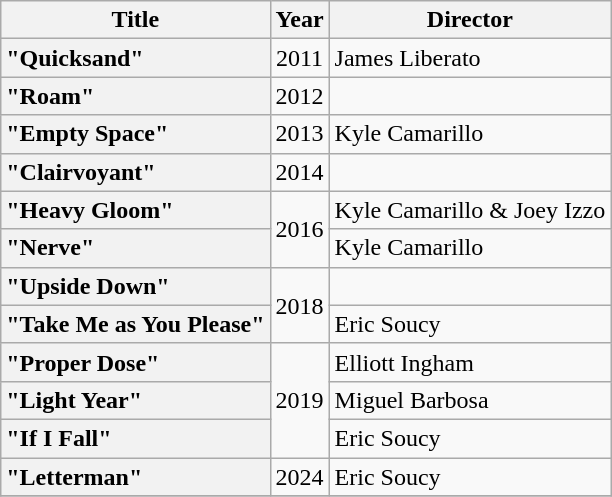<table class="wikitable plainrowheaders" style="text-align:center;">
<tr>
<th scope=col>Title</th>
<th scope=col>Year</th>
<th scope=col>Director</th>
</tr>
<tr>
<th scope="row" style="text-align:left;">"Quicksand"</th>
<td>2011</td>
<td style="text-align:left;">James Liberato</td>
</tr>
<tr>
<th scope="row" style="text-align:left;">"Roam"</th>
<td>2012</td>
<td style="text-align:left;"></td>
</tr>
<tr>
<th scope="row" style="text-align:left;">"Empty Space"</th>
<td>2013</td>
<td style="text-align:left;">Kyle Camarillo</td>
</tr>
<tr>
<th scope="row" style="text-align:left;">"Clairvoyant"</th>
<td>2014</td>
<td style="text-align:left;"></td>
</tr>
<tr>
<th scope="row" style="text-align:left;">"Heavy Gloom"</th>
<td rowspan=2>2016</td>
<td style="text-align:left;">Kyle Camarillo & Joey Izzo</td>
</tr>
<tr>
<th scope="row" style="text-align:left;">"Nerve"</th>
<td style="text-align:left;">Kyle Camarillo</td>
</tr>
<tr>
<th scope="row" style="text-align:left;">"Upside Down"</th>
<td rowspan=2>2018</td>
<td style="text-align:left;"></td>
</tr>
<tr>
<th scope="row" style="text-align:left;">"Take Me as You Please"</th>
<td style="text-align:left;">Eric Soucy</td>
</tr>
<tr>
<th scope="row" style="text-align:left;">"Proper Dose"</th>
<td rowspan=3>2019</td>
<td style="text-align:left;">Elliott Ingham</td>
</tr>
<tr>
<th scope="row" style="text-align:left;">"Light Year"</th>
<td style="text-align:left;">Miguel Barbosa</td>
</tr>
<tr>
<th scope="row" style="text-align:left;">"If I Fall"</th>
<td style="text-align:left;">Eric Soucy</td>
</tr>
<tr>
<th scope="row" style="text-align:left;">"Letterman"</th>
<td>2024</td>
<td style="text-align:left;">Eric Soucy</td>
</tr>
<tr>
</tr>
</table>
